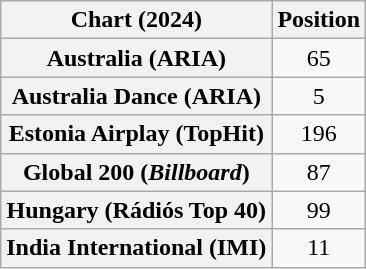<table class="wikitable sortable plainrowheaders" style="text-align:center">
<tr>
<th scope="col">Chart (2024)</th>
<th scope="col">Position</th>
</tr>
<tr>
<th scope="row">Australia (ARIA)</th>
<td>65</td>
</tr>
<tr>
<th scope="row">Australia Dance (ARIA)</th>
<td>5</td>
</tr>
<tr>
<th scope="row">Estonia Airplay (TopHit)</th>
<td>196</td>
</tr>
<tr>
<th scope="row">Global 200 (<em>Billboard</em>)</th>
<td>87</td>
</tr>
<tr>
<th scope="row">Hungary (Rádiós Top 40)</th>
<td>99</td>
</tr>
<tr>
<th scope="row">India International (IMI)</th>
<td>11</td>
</tr>
</table>
